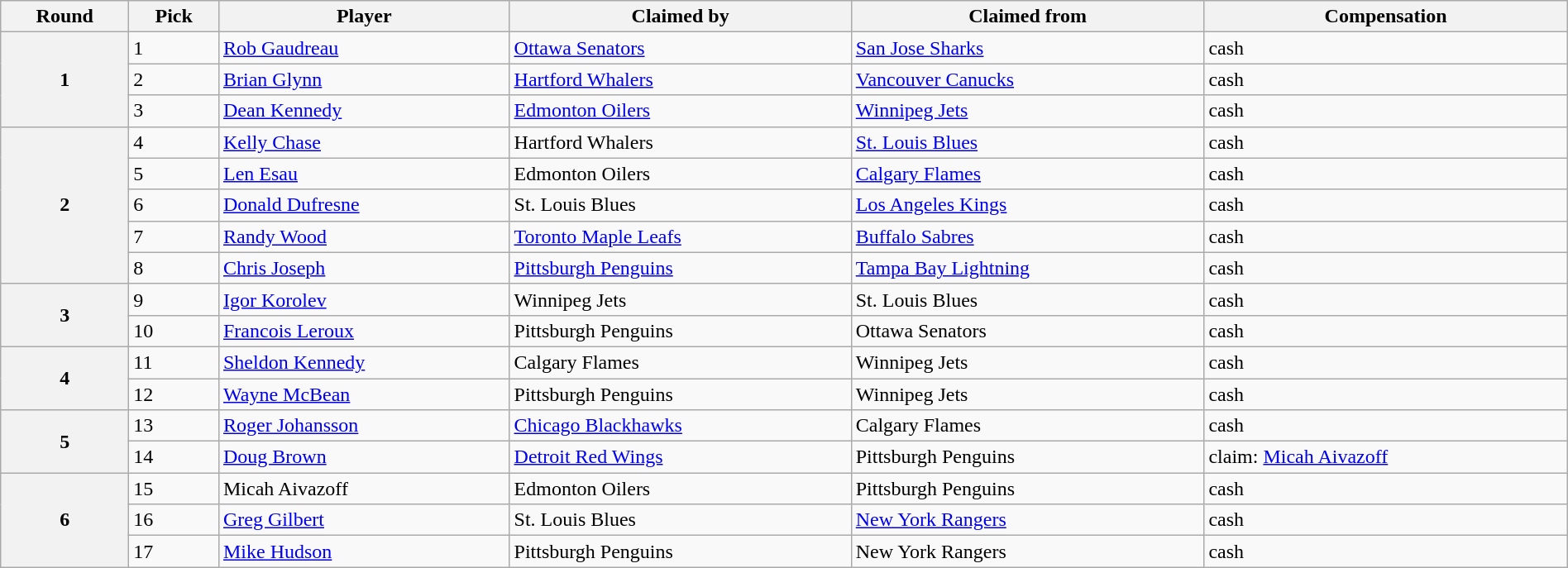<table class="wikitable" style="width: 100%">
<tr>
<th scope="col">Round</th>
<th scope="col">Pick</th>
<th scope="col">Player</th>
<th scope="col">Claimed by</th>
<th scope="col">Claimed from</th>
<th scope="col">Compensation</th>
</tr>
<tr>
<th scope="row" rowspan="3">1</th>
<td>1</td>
<td><a href='#'>Rob Gaudreau</a></td>
<td><a href='#'>Ottawa Senators</a></td>
<td><a href='#'>San Jose Sharks</a></td>
<td>cash</td>
</tr>
<tr>
<td>2</td>
<td><a href='#'>Brian Glynn</a></td>
<td><a href='#'>Hartford Whalers</a></td>
<td><a href='#'>Vancouver Canucks</a></td>
<td>cash</td>
</tr>
<tr>
<td>3</td>
<td><a href='#'>Dean Kennedy</a></td>
<td><a href='#'>Edmonton Oilers</a></td>
<td><a href='#'>Winnipeg Jets</a></td>
<td>cash</td>
</tr>
<tr>
<th scope="row" rowspan="5">2</th>
<td>4</td>
<td><a href='#'>Kelly Chase</a></td>
<td>Hartford Whalers</td>
<td><a href='#'>St. Louis Blues</a></td>
<td>cash</td>
</tr>
<tr>
<td>5</td>
<td><a href='#'>Len Esau</a></td>
<td>Edmonton Oilers</td>
<td><a href='#'>Calgary Flames</a></td>
<td>cash</td>
</tr>
<tr>
<td>6</td>
<td><a href='#'>Donald Dufresne</a></td>
<td>St. Louis Blues</td>
<td><a href='#'>Los Angeles Kings</a></td>
<td>cash</td>
</tr>
<tr>
<td>7</td>
<td><a href='#'>Randy Wood</a></td>
<td><a href='#'>Toronto Maple Leafs</a></td>
<td><a href='#'>Buffalo Sabres</a></td>
<td>cash</td>
</tr>
<tr>
<td>8</td>
<td><a href='#'>Chris Joseph</a></td>
<td><a href='#'>Pittsburgh Penguins</a></td>
<td><a href='#'>Tampa Bay Lightning</a></td>
<td>cash</td>
</tr>
<tr>
<th scope="row" rowspan="2">3</th>
<td>9</td>
<td><a href='#'>Igor Korolev</a></td>
<td>Winnipeg Jets</td>
<td>St. Louis Blues</td>
<td>cash</td>
</tr>
<tr>
<td>10</td>
<td><a href='#'>Francois Leroux</a></td>
<td>Pittsburgh Penguins</td>
<td>Ottawa Senators</td>
<td>cash</td>
</tr>
<tr>
<th scope="row" rowspan="2">4</th>
<td>11</td>
<td><a href='#'>Sheldon Kennedy</a></td>
<td>Calgary Flames</td>
<td>Winnipeg Jets</td>
<td>cash</td>
</tr>
<tr>
<td>12</td>
<td><a href='#'>Wayne McBean</a></td>
<td>Pittsburgh Penguins</td>
<td>Winnipeg Jets</td>
<td>cash</td>
</tr>
<tr>
<th scope="row" rowspan="2">5</th>
<td>13</td>
<td><a href='#'>Roger Johansson</a></td>
<td><a href='#'>Chicago Blackhawks</a></td>
<td>Calgary Flames</td>
<td>cash</td>
</tr>
<tr>
<td>14</td>
<td><a href='#'>Doug Brown</a></td>
<td><a href='#'>Detroit Red Wings</a></td>
<td>Pittsburgh Penguins</td>
<td>claim: <a href='#'>Micah Aivazoff</a></td>
</tr>
<tr>
<th scope="row" rowspan="3">6</th>
<td>15</td>
<td>Micah Aivazoff</td>
<td>Edmonton Oilers</td>
<td>Pittsburgh Penguins</td>
<td>cash</td>
</tr>
<tr>
<td>16</td>
<td><a href='#'>Greg Gilbert</a></td>
<td>St. Louis Blues</td>
<td><a href='#'>New York Rangers</a></td>
<td>cash</td>
</tr>
<tr>
<td>17</td>
<td><a href='#'>Mike Hudson</a></td>
<td>Pittsburgh Penguins</td>
<td>New York Rangers</td>
<td>cash</td>
</tr>
</table>
